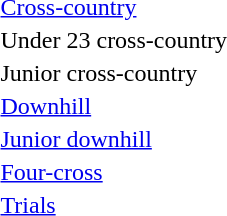<table>
<tr>
<td><a href='#'>Cross-country</a></td>
<td></td>
<td></td>
<td></td>
</tr>
<tr>
<td>Under 23 cross-country</td>
<td></td>
<td></td>
<td></td>
</tr>
<tr>
<td>Junior cross-country</td>
<td></td>
<td></td>
<td></td>
</tr>
<tr>
<td><a href='#'>Downhill</a></td>
<td></td>
<td></td>
<td></td>
</tr>
<tr>
<td><a href='#'>Junior downhill</a></td>
<td></td>
<td></td>
<td></td>
</tr>
<tr>
<td><a href='#'>Four-cross</a></td>
<td></td>
<td></td>
<td></td>
</tr>
<tr>
<td><a href='#'>Trials</a></td>
<td></td>
<td></td>
<td></td>
</tr>
</table>
